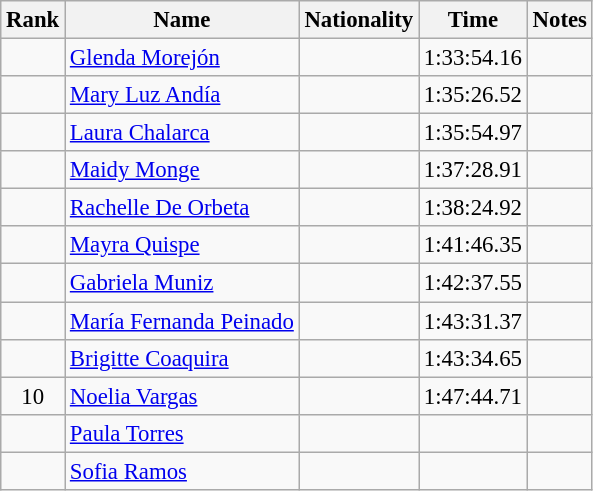<table class="wikitable sortable" style="text-align:center;font-size:95%">
<tr>
<th>Rank</th>
<th>Name</th>
<th>Nationality</th>
<th>Time</th>
<th>Notes</th>
</tr>
<tr>
<td></td>
<td align=left><a href='#'>Glenda Morejón</a></td>
<td align=left></td>
<td>1:33:54.16</td>
<td></td>
</tr>
<tr>
<td></td>
<td align=left><a href='#'>Mary Luz Andía</a></td>
<td align=left></td>
<td>1:35:26.52</td>
<td></td>
</tr>
<tr>
<td></td>
<td align=left><a href='#'>Laura Chalarca</a></td>
<td align=left></td>
<td>1:35:54.97</td>
<td></td>
</tr>
<tr>
<td></td>
<td align=left><a href='#'>Maidy Monge</a></td>
<td align=left></td>
<td>1:37:28.91</td>
<td></td>
</tr>
<tr>
<td></td>
<td align=left><a href='#'>Rachelle De Orbeta</a></td>
<td align=left></td>
<td>1:38:24.92</td>
<td></td>
</tr>
<tr>
<td></td>
<td align=left><a href='#'>Mayra Quispe</a></td>
<td align=left></td>
<td>1:41:46.35</td>
<td></td>
</tr>
<tr>
<td></td>
<td align=left><a href='#'>Gabriela Muniz</a></td>
<td align=left></td>
<td>1:42:37.55</td>
<td></td>
</tr>
<tr>
<td></td>
<td align=left><a href='#'>María Fernanda Peinado</a></td>
<td align=left></td>
<td>1:43:31.37</td>
<td></td>
</tr>
<tr>
<td></td>
<td align=left><a href='#'>Brigitte Coaquira</a></td>
<td align=left></td>
<td>1:43:34.65</td>
<td></td>
</tr>
<tr>
<td>10</td>
<td align=left><a href='#'>Noelia Vargas</a></td>
<td align=left></td>
<td>1:47:44.71</td>
<td></td>
</tr>
<tr>
<td></td>
<td align=left><a href='#'>Paula Torres</a></td>
<td align=left></td>
<td></td>
<td></td>
</tr>
<tr>
<td></td>
<td align=left><a href='#'>Sofia Ramos</a></td>
<td align=left></td>
<td></td>
<td></td>
</tr>
</table>
